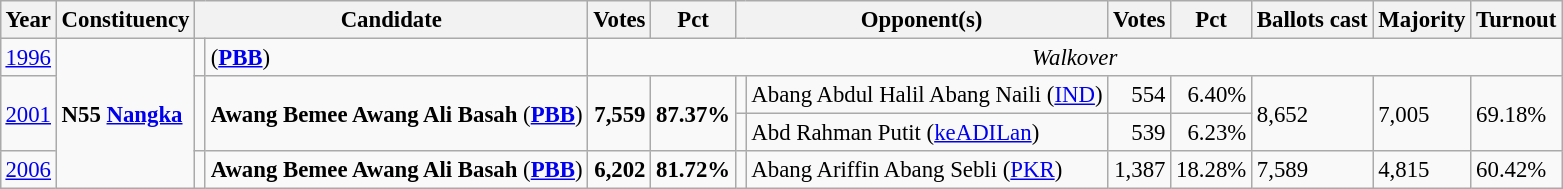<table class="wikitable" style="margin:0.5em ; font-size:95%">
<tr>
<th>Year</th>
<th>Constituency</th>
<th colspan=2>Candidate</th>
<th>Votes</th>
<th>Pct</th>
<th colspan=2>Opponent(s)</th>
<th>Votes</th>
<th>Pct</th>
<th>Ballots cast</th>
<th>Majority</th>
<th>Turnout</th>
</tr>
<tr>
<td><a href='#'>1996</a></td>
<td rowspan="4"><strong>N55 <a href='#'>Nangka</a></strong></td>
<td></td>
<td> (<a href='#'><strong>PBB</strong></a>)</td>
<td colspan="9" align="center"><em>Walkover</em></td>
</tr>
<tr>
<td rowspan="2"><a href='#'>2001</a></td>
<td rowspan="2" ></td>
<td rowspan="2"><strong>Awang Bemee Awang Ali Basah</strong> (<a href='#'><strong>PBB</strong></a>)</td>
<td rowspan="2" align=right><strong>7,559</strong></td>
<td rowspan="2"><strong>87.37%</strong></td>
<td></td>
<td>Abang Abdul Halil Abang Naili (<a href='#'>IND</a>)</td>
<td align=right>554</td>
<td align=right>6.40%</td>
<td rowspan="2">8,652</td>
<td rowspan="2">7,005</td>
<td rowspan="2">69.18%</td>
</tr>
<tr>
<td></td>
<td>Abd Rahman Putit (<a href='#'>keADILan</a>)</td>
<td align=right>539</td>
<td align=right>6.23%</td>
</tr>
<tr>
<td><a href='#'>2006</a></td>
<td></td>
<td><strong>Awang Bemee Awang Ali Basah</strong> (<a href='#'><strong>PBB</strong></a>)</td>
<td align=right><strong>6,202</strong></td>
<td><strong>81.72%</strong></td>
<td></td>
<td>Abang Ariffin Abang Sebli (<a href='#'>PKR</a>)</td>
<td align=right>1,387</td>
<td align=right>18.28%</td>
<td>7,589</td>
<td>4,815</td>
<td>60.42%</td>
</tr>
</table>
